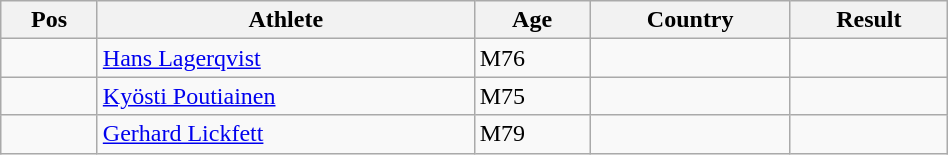<table class="wikitable"  style="text-align:center; width:50%;">
<tr>
<th>Pos</th>
<th>Athlete</th>
<th>Age</th>
<th>Country</th>
<th>Result</th>
</tr>
<tr>
<td align=center></td>
<td align=left><a href='#'>Hans Lagerqvist</a></td>
<td align=left>M76</td>
<td align=left></td>
<td></td>
</tr>
<tr>
<td align=center></td>
<td align=left><a href='#'>Kyösti Poutiainen</a></td>
<td align=left>M75</td>
<td align=left></td>
<td></td>
</tr>
<tr>
<td align=center></td>
<td align=left><a href='#'>Gerhard Lickfett</a></td>
<td align=left>M79</td>
<td align=left></td>
<td></td>
</tr>
</table>
